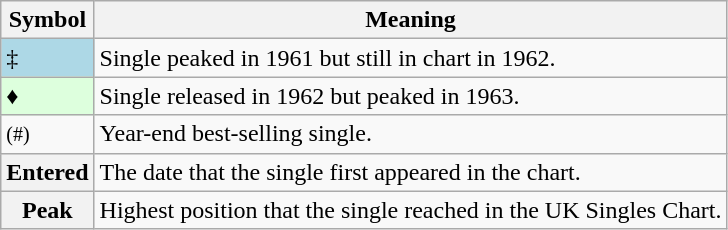<table Class="wikitable">
<tr>
<th>Symbol</th>
<th>Meaning</th>
</tr>
<tr>
<td bgcolor=lightblue>‡</td>
<td>Single peaked in 1961 but still in chart in 1962.</td>
</tr>
<tr>
<td bgcolor=#DDFFDD>♦</td>
<td>Single released in 1962 but peaked in 1963.</td>
</tr>
<tr>
<td><small>(#)</small></td>
<td>Year-end best-selling single.</td>
</tr>
<tr>
<th>Entered</th>
<td>The date that the single first appeared in the chart.</td>
</tr>
<tr>
<th>Peak</th>
<td>Highest position that the single reached in the UK Singles Chart.</td>
</tr>
</table>
